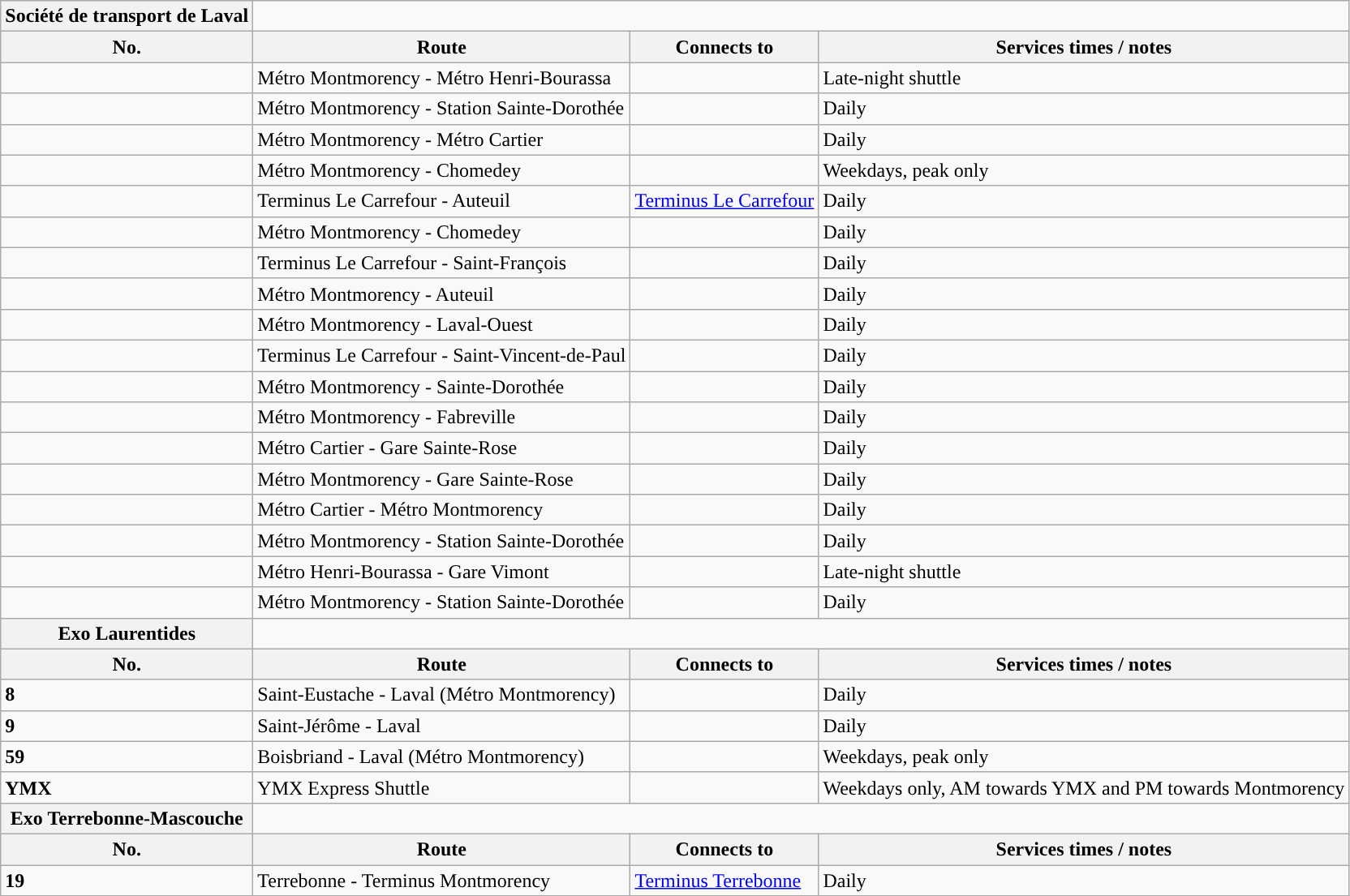<table class="wikitable">
<tr>
<th style="background: #">Société de transport de Laval</th>
</tr>
<tr>
<th>No.</th>
<th>Route</th>
<th>Connects to</th>
<th>Services times / notes</th>
</tr>
<tr>
<td></td>
<td>Métro Montmorency - Métro Henri-Bourassa</td>
<td></td>
<td>Late-night shuttle</td>
</tr>
<tr>
<td></td>
<td>Métro Montmorency - Station Sainte-Dorothée</td>
<td></td>
<td>Daily</td>
</tr>
<tr>
<td></td>
<td>Métro Montmorency - Métro Cartier</td>
<td></td>
<td>Daily</td>
</tr>
<tr>
<td></td>
<td>Métro Montmorency - Chomedey</td>
<td></td>
<td>Weekdays, peak only</td>
</tr>
<tr>
<td></td>
<td>Terminus Le Carrefour - Auteuil</td>
<td> <a href='#'>Terminus Le Carrefour</a></td>
<td>Daily</td>
</tr>
<tr>
<td></td>
<td>Métro Montmorency - Chomedey</td>
<td></td>
<td>Daily</td>
</tr>
<tr>
<td></td>
<td>Terminus Le Carrefour - Saint-François</td>
<td></td>
<td>Daily</td>
</tr>
<tr>
<td></td>
<td>Métro Montmorency - Auteuil</td>
<td></td>
<td>Daily</td>
</tr>
<tr>
<td></td>
<td>Métro Montmorency - Laval-Ouest</td>
<td></td>
<td>Daily</td>
</tr>
<tr>
<td></td>
<td>Terminus Le Carrefour - Saint-Vincent-de-Paul</td>
<td></td>
<td>Daily</td>
</tr>
<tr>
<td></td>
<td>Métro Montmorency - Sainte-Dorothée</td>
<td></td>
<td>Daily</td>
</tr>
<tr>
<td></td>
<td>Métro Montmorency - Fabreville</td>
<td></td>
<td>Daily</td>
</tr>
<tr>
<td></td>
<td>Métro Cartier - Gare Sainte-Rose</td>
<td></td>
<td>Daily</td>
</tr>
<tr>
<td></td>
<td>Métro Montmorency - Gare Sainte-Rose</td>
<td></td>
<td>Daily</td>
</tr>
<tr>
<td></td>
<td>Métro Cartier - Métro Montmorency</td>
<td></td>
<td>Daily</td>
</tr>
<tr>
<td></td>
<td>Métro Montmorency - Station Sainte-Dorothée</td>
<td></td>
<td>Daily</td>
</tr>
<tr>
<td></td>
<td>Métro Henri-Bourassa - Gare Vimont</td>
<td></td>
<td>Late-night shuttle</td>
</tr>
<tr>
<td></td>
<td>Métro Montmorency - Station Sainte-Dorothée</td>
<td></td>
<td>Daily</td>
</tr>
<tr>
<th style="background: #">Exo Laurentides</th>
</tr>
<tr>
<th>No.</th>
<th>Route</th>
<th>Connects to</th>
<th>Services times / notes</th>
</tr>
<tr>
<td {{border> <strong>8</strong></td>
<td>Saint-Eustache - Laval (Métro Montmorency)</td>
<td></td>
<td>Daily</td>
</tr>
<tr>
<td {{border> <strong>9</strong></td>
<td>Saint-Jérôme - Laval</td>
<td></td>
<td>Daily</td>
</tr>
<tr>
<td {{border> <strong>59</strong></td>
<td>Boisbriand - Laval (Métro Montmorency)</td>
<td></td>
<td>Weekdays, peak only</td>
</tr>
<tr>
<td {{border> <strong>YMX</strong></td>
<td>YMX Express Shuttle</td>
<td></td>
<td>Weekdays only, AM towards YMX and PM towards Montmorency</td>
</tr>
<tr>
<th style="background: #">Exo Terrebonne-Mascouche</th>
</tr>
<tr>
<th>No.</th>
<th>Route</th>
<th>Connects to</th>
<th>Services times / notes</th>
</tr>
<tr>
<td {{border> <strong>19</strong></td>
<td>Terrebonne - Terminus Montmorency</td>
<td> <a href='#'>Terminus Terrebonne</a></td>
<td>Daily</td>
</tr>
<tr>
</tr>
</table>
